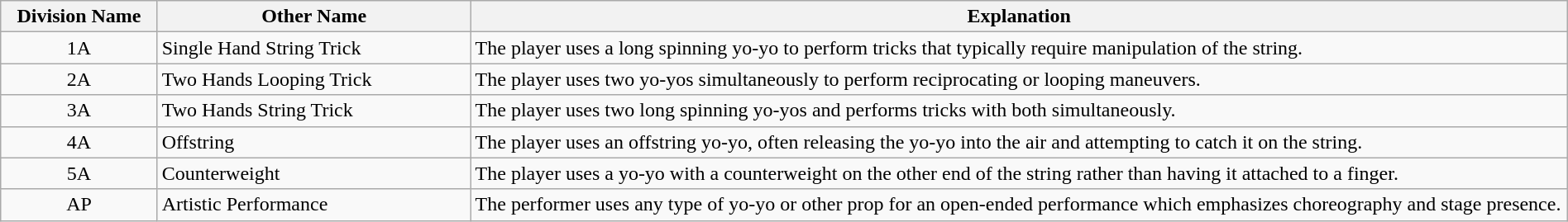<table class="wikitable" width="100%">
<tr>
<th width="10%">Division Name</th>
<th width="20%">Other Name</th>
<th width="70%">Explanation</th>
</tr>
<tr>
<td style="text-align: center;">1A</td>
<td>Single Hand String Trick</td>
<td align="left">The player uses a long spinning yo-yo to perform tricks that typically require manipulation of the string.</td>
</tr>
<tr>
<td style="text-align: center;">2A</td>
<td>Two Hands Looping Trick</td>
<td align="left">The player uses two yo-yos simultaneously to perform reciprocating or looping maneuvers.</td>
</tr>
<tr>
<td style="text-align: center;">3A</td>
<td>Two Hands String Trick</td>
<td align="left">The player uses two long spinning yo-yos and performs tricks with both simultaneously.</td>
</tr>
<tr>
<td style="text-align: center;">4A</td>
<td>Offstring</td>
<td align="left">The player uses an offstring yo-yo, often releasing the yo-yo into the air and attempting to catch it on the string.</td>
</tr>
<tr>
<td style="text-align: center;">5A</td>
<td>Counterweight</td>
<td align="left">The player uses a yo-yo with a counterweight on the other end of the string rather than having it attached to a finger.</td>
</tr>
<tr>
<td style="text-align: center;">AP</td>
<td>Artistic Performance</td>
<td align="left">The performer uses any type of yo-yo or other prop for an open-ended performance which emphasizes choreography and stage presence.</td>
</tr>
</table>
